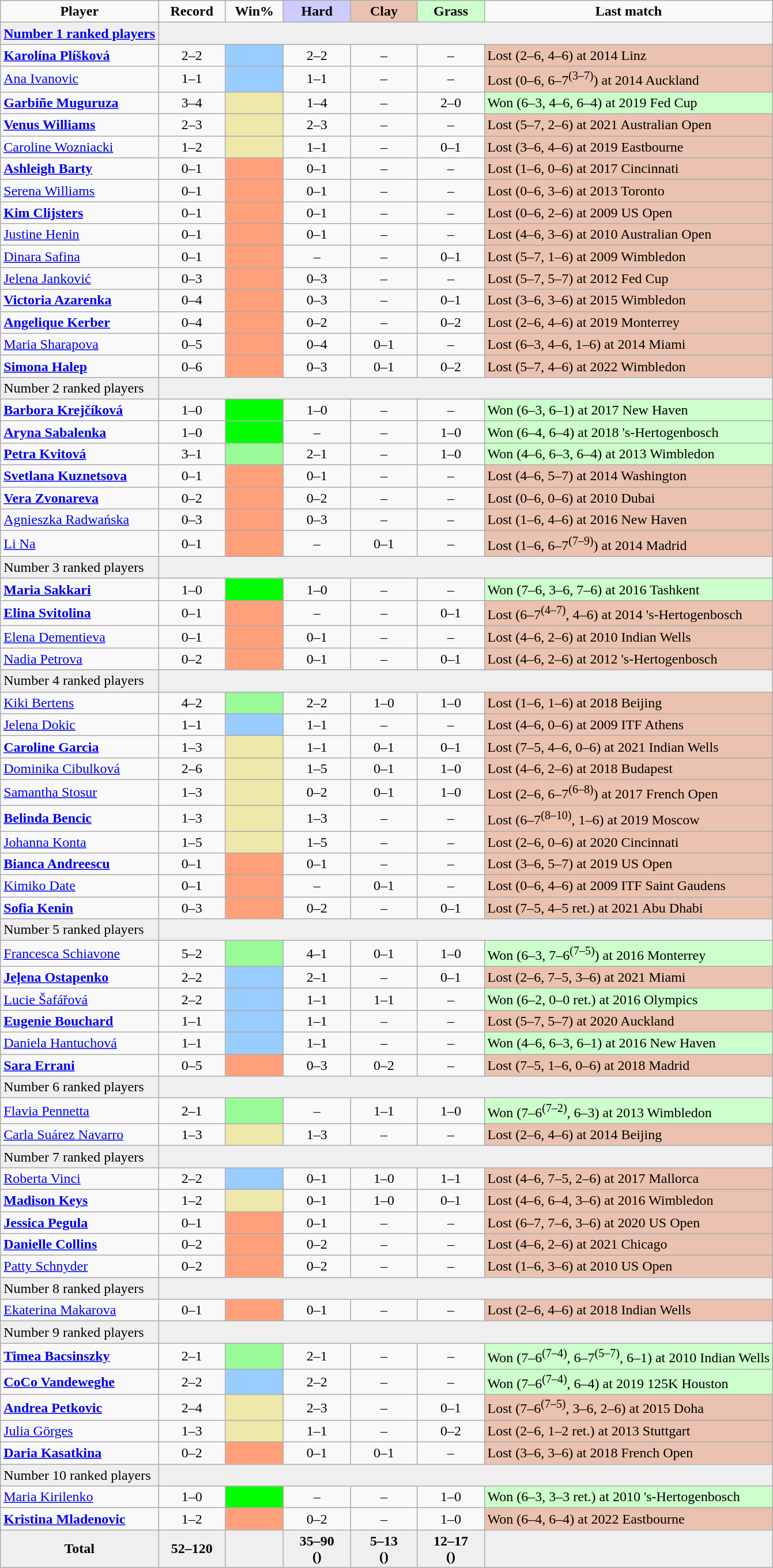<table class="sortable wikitable" style="text-align:center">
<tr>
<td><strong>Player</strong></td>
<td width="70"><strong>Record</strong></td>
<td width="60"><strong>Win%</strong></td>
<td width="70" bgcolor="CCCCFF"><strong>Hard</strong></td>
<td width="70" bgcolor="EBC2AF"><strong>Clay</strong></td>
<td width="70" bgcolor="CCFFCC"><strong>Grass</strong></td>
<td><strong>Last match</strong></td>
</tr>
<tr bgcolor="efefef">
<td align="left"><a href='#'><strong>Number 1 ranked players</strong></a></td>
<td colspan="6"></td>
</tr>
<tr>
<td align="left"><strong> <a href='#'>Karolína Plíšková</a></strong></td>
<td>2–2</td>
<td bgcolor="#9cf"></td>
<td>2–2</td>
<td>–</td>
<td>–</td>
<td bgcolor="#ebc2af" align="left">Lost (2–6, 4–6) at 2014 Linz</td>
</tr>
<tr>
<td align="left"> <a href='#'>Ana Ivanovic</a></td>
<td>1–1</td>
<td bgcolor="#9cf"></td>
<td>1–1</td>
<td>–</td>
<td>–</td>
<td bgcolor="#ebc2af" align="left">Lost (0–6, 6–7<sup>(3–7)</sup>) at 2014 Auckland</td>
</tr>
<tr>
<td align="left"><strong> <a href='#'>Garbiñe Muguruza</a></strong></td>
<td>3–4</td>
<td bgcolor="#eee8aa"></td>
<td>1–4</td>
<td>–</td>
<td>2–0</td>
<td bgcolor="#cfc" align="left">Won (6–3, 4–6, 6–4) at 2019 Fed Cup</td>
</tr>
<tr>
<td align="left"><strong> <a href='#'>Venus Williams</a></strong></td>
<td>2–3</td>
<td bgcolor="#eee8aa"></td>
<td>2–3</td>
<td>–</td>
<td>–</td>
<td bgcolor="#ebc2af" align="left">Lost (5–7, 2–6) at 2021 Australian Open</td>
</tr>
<tr>
<td align="left"> <a href='#'>Caroline Wozniacki</a></td>
<td>1–2</td>
<td bgcolor="#eee8aa"></td>
<td>1–1</td>
<td>–</td>
<td>0–1</td>
<td bgcolor="#ebc2af" align="left">Lost (3–6, 4–6) at 2019 Eastbourne</td>
</tr>
<tr>
<td align="left"><strong> <a href='#'>Ashleigh Barty</a></strong></td>
<td>0–1</td>
<td bgcolor="#ffa07a"></td>
<td>0–1</td>
<td>–</td>
<td>–</td>
<td bgcolor="#ebc2af" align="left">Lost (1–6, 0–6) at 2017 Cincinnati</td>
</tr>
<tr>
<td align="left"> <a href='#'>Serena Williams</a></td>
<td>0–1</td>
<td bgcolor="#ffa07a"></td>
<td>0–1</td>
<td>–</td>
<td>–</td>
<td bgcolor="#ebc2af" align="left">Lost (0–6, 3–6) at 2013 Toronto</td>
</tr>
<tr>
<td align="left"><strong> <a href='#'>Kim Clijsters</a></strong></td>
<td>0–1</td>
<td bgcolor="#ffa07a"></td>
<td>0–1</td>
<td>–</td>
<td>–</td>
<td bgcolor="#ebc2af" align="left">Lost (0–6, 2–6) at 2009 US Open</td>
</tr>
<tr>
<td align="left"> <a href='#'>Justine Henin</a></td>
<td>0–1</td>
<td bgcolor="#ffa07a"></td>
<td>0–1</td>
<td>–</td>
<td>–</td>
<td bgcolor="#ebc2af" align="left">Lost (4–6, 3–6) at 2010 Australian Open</td>
</tr>
<tr>
<td align="left"><strong></strong> <a href='#'>Dinara Safina</a></td>
<td>0–1</td>
<td bgcolor="#ffa07a"></td>
<td>–</td>
<td>–</td>
<td>0–1</td>
<td bgcolor="#ebc2af" align="left">Lost (5–7, 1–6) at 2009 Wimbledon</td>
</tr>
<tr>
<td align="left"> <a href='#'>Jelena Janković</a></td>
<td>0–3</td>
<td bgcolor="#ffa07a"></td>
<td>0–3</td>
<td>–</td>
<td>–</td>
<td bgcolor="#ebc2af" align="left">Lost (5–7, 5–7) at 2012 Fed Cup</td>
</tr>
<tr>
<td align="left"><strong> <a href='#'>Victoria Azarenka</a></strong></td>
<td>0–4</td>
<td bgcolor="#ffa07a"></td>
<td>0–3</td>
<td>–</td>
<td>0–1</td>
<td bgcolor="#ebc2af" align="left">Lost (3–6, 3–6) at 2015 Wimbledon</td>
</tr>
<tr>
<td align="left"> <strong><a href='#'>Angelique Kerber</a></strong></td>
<td>0–4</td>
<td bgcolor="#ffa07a"></td>
<td>0–2</td>
<td>–</td>
<td>0–2</td>
<td bgcolor="#ebc2af" align="left">Lost (2–6, 4–6) at 2019 Monterrey</td>
</tr>
<tr>
<td align="left"> <a href='#'>Maria Sharapova</a></td>
<td>0–5</td>
<td bgcolor="#ffa07a"></td>
<td>0–4</td>
<td>0–1</td>
<td>–</td>
<td bgcolor="#ebc2af" align="left">Lost (6–3, 4–6, 1–6) at 2014 Miami</td>
</tr>
<tr>
<td align="left"><strong> <a href='#'>Simona Halep</a></strong></td>
<td>0–6</td>
<td bgcolor="#ffa07a"></td>
<td>0–3</td>
<td>0–1</td>
<td>0–2</td>
<td bgcolor="#ebc2af" align="left">Lost (5–7, 4–6) at 2022 Wimbledon</td>
</tr>
<tr bgcolor="efefef">
<td align="left">Number 2 ranked players</td>
<td colspan="6"></td>
</tr>
<tr>
<td align="left"><strong> <a href='#'>Barbora Krejčíková</a></strong></td>
<td>1–0</td>
<td bgcolor="lime"></td>
<td>1–0</td>
<td>–</td>
<td>–</td>
<td bgcolor="#cfc" align="left">Won (6–3, 6–1) at 2017 New Haven</td>
</tr>
<tr>
<td align="left"><strong> <a href='#'>Aryna Sabalenka</a></strong></td>
<td>1–0</td>
<td bgcolor="lime"></td>
<td>–</td>
<td>–</td>
<td>1–0</td>
<td bgcolor="#cfc" align="left">Won (6–4, 6–4) at 2018 's-Hertogenbosch</td>
</tr>
<tr>
<td align="left"><strong> <a href='#'>Petra Kvitová</a></strong></td>
<td>3–1</td>
<td bgcolor="#98FB98"></td>
<td>2–1</td>
<td>–</td>
<td>1–0</td>
<td bgcolor="#cfc" align="left">Won (4–6, 6–3, 6–4) at 2013 Wimbledon</td>
</tr>
<tr>
<td align="left"><strong> <a href='#'>Svetlana Kuznetsova</a></strong></td>
<td>0–1</td>
<td bgcolor="#ffa07a"></td>
<td>0–1</td>
<td>–</td>
<td>–</td>
<td bgcolor="#ebc2af" align="left">Lost (4–6, 5–7) at 2014 Washington</td>
</tr>
<tr>
<td align="left"><strong> <a href='#'>Vera Zvonareva</a></strong></td>
<td>0–2</td>
<td bgcolor="#ffa07a"></td>
<td>0–2</td>
<td>–</td>
<td>–</td>
<td bgcolor="#ebc2af" align="left">Lost (0–6, 0–6) at 2010 Dubai</td>
</tr>
<tr>
<td align="left"> <a href='#'>Agnieszka Radwańska</a></td>
<td>0–3</td>
<td bgcolor="#ffa07a"></td>
<td>0–3</td>
<td>–</td>
<td>–</td>
<td bgcolor="#ebc2af" align="left">Lost (1–6, 4–6) at 2016 New Haven</td>
</tr>
<tr>
<td align="left"> <a href='#'>Li Na</a></td>
<td>0–1</td>
<td bgcolor="#ffa07a"></td>
<td>–</td>
<td>0–1</td>
<td>–</td>
<td bgcolor="#ebc2af" align="left">Lost (1–6, 6–7<sup>(7–9)</sup>) at 2014 Madrid</td>
</tr>
<tr bgcolor="efefef">
<td align="left">Number 3 ranked players</td>
<td colspan="6"></td>
</tr>
<tr>
<td align=left><strong> <a href='#'>Maria Sakkari</a></strong></td>
<td>1–0</td>
<td bgcolor=lime></td>
<td>1–0</td>
<td>–</td>
<td>–</td>
<td bgcolor="#cfc" align="left">Won (7–6, 3–6, 7–6) at 2016 Tashkent</td>
</tr>
<tr>
<td align="left"><strong> <a href='#'>Elina Svitolina</a></strong></td>
<td>0–1</td>
<td bgcolor="#ffa07a"></td>
<td>–</td>
<td>–</td>
<td>0–1</td>
<td bgcolor="#ebc2af" align="left">Lost (6–7<sup>(4–7)</sup>, 4–6) at 2014 's-Hertogenbosch</td>
</tr>
<tr>
<td align="left"> <a href='#'>Elena Dementieva</a></td>
<td>0–1</td>
<td bgcolor="#ffa07a"></td>
<td>0–1</td>
<td>–</td>
<td>–</td>
<td bgcolor="#ebc2af" align="left">Lost (4–6, 2–6) at 2010 Indian Wells</td>
</tr>
<tr>
<td align="left"> <a href='#'>Nadia Petrova</a></td>
<td>0–2</td>
<td bgcolor="#ffa07a"></td>
<td>0–1</td>
<td>–</td>
<td>0–1</td>
<td bgcolor="#ebc2af" align="left">Lost (4–6, 2–6) at 2012 's-Hertogenbosch</td>
</tr>
<tr bgcolor="efefef">
<td align="left">Number 4 ranked players</td>
<td colspan="6"></td>
</tr>
<tr>
<td align="left"> <a href='#'>Kiki Bertens</a></td>
<td>4–2</td>
<td bgcolor="#98FB98"></td>
<td>2–2</td>
<td>1–0</td>
<td>1–0</td>
<td bgcolor="#ebc2af" align="left">Lost (1–6, 1–6) at 2018 Beijing</td>
</tr>
<tr>
<td align="left"> <a href='#'>Jelena Dokic</a></td>
<td>1–1</td>
<td bgcolor="#9cf"></td>
<td>1–1</td>
<td>–</td>
<td>–</td>
<td bgcolor="#ebc2af" align="left">Lost (4–6, 0–6) at 2009 ITF Athens</td>
</tr>
<tr>
<td align="left"><strong> <a href='#'>Caroline Garcia</a></strong></td>
<td>1–3</td>
<td bgcolor="#eee8aa"></td>
<td>1–1</td>
<td>0–1</td>
<td>0–1</td>
<td bgcolor="#ebc2af" align="left">Lost (7–5, 4–6, 0–6) at 2021 Indian Wells</td>
</tr>
<tr>
<td align="left"> <a href='#'>Dominika Cibulková</a></td>
<td>2–6</td>
<td bgcolor="#eee8aa"></td>
<td>1–5</td>
<td>0–1</td>
<td>1–0</td>
<td bgcolor="#ebc2af" align="left">Lost (4–6, 2–6) at 2018 Budapest</td>
</tr>
<tr>
<td align="left"> <a href='#'>Samantha Stosur</a></td>
<td>1–3</td>
<td bgcolor="#eee8aa"></td>
<td>0–2</td>
<td>0–1</td>
<td>1–0</td>
<td bgcolor="#ebc2af" align="left">Lost (2–6, 6–7<sup>(6–8)</sup>) at 2017 French Open</td>
</tr>
<tr>
<td align="left"><strong> <a href='#'>Belinda Bencic</a></strong></td>
<td>1–3</td>
<td bgcolor="#eee8aa"></td>
<td>1–3</td>
<td>–</td>
<td>–</td>
<td bgcolor="#ebc2af" align="left">Lost (6–7<sup>(8–10)</sup>, 1–6) at 2019 Moscow</td>
</tr>
<tr>
<td align="left"> <a href='#'>Johanna Konta</a></td>
<td>1–5</td>
<td bgcolor="#eee8aa"></td>
<td>1–5</td>
<td>–</td>
<td>–</td>
<td bgcolor="#ebc2af" align="left">Lost (2–6, 0–6) at 2020 Cincinnati</td>
</tr>
<tr>
<td align="left"><strong> <a href='#'>Bianca Andreescu</a></strong></td>
<td>0–1</td>
<td bgcolor="#ffa07a"></td>
<td>0–1</td>
<td>–</td>
<td>–</td>
<td bgcolor="#ebc2af" align="left">Lost (3–6, 5–7) at 2019 US Open</td>
</tr>
<tr>
<td align="left"> <a href='#'>Kimiko Date</a></td>
<td>0–1</td>
<td bgcolor="#ffa07a"></td>
<td>–</td>
<td>0–1</td>
<td>–</td>
<td bgcolor="#ebc2af" align="left">Lost (0–6, 4–6) at 2009 ITF Saint Gaudens</td>
</tr>
<tr>
<td align="left"><strong> <a href='#'>Sofia Kenin</a></strong></td>
<td>0–3</td>
<td bgcolor="#ffa07a"></td>
<td>0–2</td>
<td>–</td>
<td>0–1</td>
<td bgcolor="#ebc2af" align="left">Lost (7–5, 4–5 ret.) at 2021 Abu Dhabi</td>
</tr>
<tr bgcolor="efefef">
<td align="left">Number 5 ranked players</td>
<td colspan="6"></td>
</tr>
<tr>
<td align="left"> <a href='#'>Francesca Schiavone</a></td>
<td>5–2</td>
<td bgcolor="#98FB98"></td>
<td>4–1</td>
<td>0–1</td>
<td>1–0</td>
<td bgcolor="#cfc" align="left">Won (6–3, 7–6<sup>(7–5)</sup>) at 2016 Monterrey</td>
</tr>
<tr>
<td align="left"><strong> <a href='#'>Jeļena Ostapenko</a></strong></td>
<td>2–2</td>
<td bgcolor="#9cf"></td>
<td>2–1</td>
<td>–</td>
<td>0–1</td>
<td bgcolor="#ebc2af" align="left">Lost (2–6, 7–5, 3–6) at 2021 Miami</td>
</tr>
<tr>
<td align="left"> <a href='#'>Lucie Šafářová</a></td>
<td>2–2</td>
<td bgcolor="#9cf"></td>
<td>1–1</td>
<td>1–1</td>
<td>–</td>
<td bgcolor="#cfc" align="left">Won (6–2, 0–0 ret.) at 2016 Olympics</td>
</tr>
<tr>
<td align="left"><strong> <a href='#'>Eugenie Bouchard</a></strong></td>
<td>1–1</td>
<td bgcolor="#9cf"></td>
<td>1–1</td>
<td>–</td>
<td>–</td>
<td bgcolor="#ebc2af" align="left">Lost (5–7, 5–7) at 2020 Auckland</td>
</tr>
<tr>
<td align="left"> <a href='#'>Daniela Hantuchová</a></td>
<td>1–1</td>
<td bgcolor="#9cf"></td>
<td>1–1</td>
<td>–</td>
<td>–</td>
<td bgcolor="#cfc" align="left">Won (4–6, 6–3, 6–1) at 2016 New Haven</td>
</tr>
<tr>
<td align="left"><strong> <a href='#'>Sara Errani</a></strong></td>
<td>0–5</td>
<td bgcolor="#ffa07a"></td>
<td>0–3</td>
<td>0–2</td>
<td>–</td>
<td bgcolor="#ebc2af" align="left">Lost (7–5, 1–6, 0–6) at 2018 Madrid</td>
</tr>
<tr bgcolor="efefef">
<td align="left">Number 6 ranked players</td>
<td colspan="6"></td>
</tr>
<tr>
<td align="left"> <a href='#'>Flavia Pennetta</a></td>
<td>2–1</td>
<td bgcolor="#98FB98"></td>
<td>–</td>
<td>1–1</td>
<td>1–0</td>
<td bgcolor="#cfc" align="left">Won (7–6<sup>(7–2)</sup>, 6–3) at 2013 Wimbledon</td>
</tr>
<tr>
<td align="left"> <a href='#'>Carla Suárez Navarro</a></td>
<td>1–3</td>
<td bgcolor="#eee8aa"></td>
<td>1–3</td>
<td>–</td>
<td>–</td>
<td bgcolor="#ebc2af" align="left">Lost (2–6, 4–6) at 2014 Beijing</td>
</tr>
<tr bgcolor="efefef">
<td align="left">Number 7 ranked players</td>
<td colspan="6"></td>
</tr>
<tr>
<td align="left"> <a href='#'>Roberta Vinci</a></td>
<td>2–2</td>
<td bgcolor="#9cf"></td>
<td>0–1</td>
<td>1–0</td>
<td>1–1</td>
<td bgcolor="#ebc2af" align="left">Lost (4–6, 7–5, 2–6) at 2017 Mallorca</td>
</tr>
<tr>
<td align="left"><strong> <a href='#'>Madison Keys</a></strong></td>
<td>1–2</td>
<td bgcolor="#eee8aa"></td>
<td>0–1</td>
<td>1–0</td>
<td>0–1</td>
<td bgcolor="#ebc2af" align="left">Lost (4–6, 6–4, 3–6) at 2016 Wimbledon</td>
</tr>
<tr>
<td align=left><strong> <a href='#'>Jessica Pegula</a></strong></td>
<td>0–1</td>
<td bgcolor=ffa07a></td>
<td>0–1</td>
<td>–</td>
<td>–</td>
<td bgcolor=ebc2af align=left>Lost (6–7, 7–6, 3–6) at 2020 US Open</td>
</tr>
<tr>
<td align=left><strong> <a href='#'>Danielle Collins</a></strong></td>
<td>0–2</td>
<td bgcolor=ffa07a></td>
<td>0–2</td>
<td>–</td>
<td>–</td>
<td bgcolor=ebc2af align=left>Lost (4–6, 2–6) at 2021 Chicago</td>
</tr>
<tr>
<td align="left"><strong></strong> <a href='#'>Patty Schnyder</a></td>
<td>0–2</td>
<td bgcolor="#ffa07a"></td>
<td>0–2</td>
<td>–</td>
<td>–</td>
<td bgcolor="#ebc2af" align="left">Lost (1–6, 3–6) at 2010 US Open</td>
</tr>
<tr bgcolor="efefef">
<td align="left">Number 8 ranked players</td>
<td colspan="6"></td>
</tr>
<tr>
<td align="left"> <a href='#'>Ekaterina Makarova</a></td>
<td>0–1</td>
<td bgcolor="#ffa07a"></td>
<td>0–1</td>
<td>–</td>
<td>–</td>
<td bgcolor="#ebc2af" align="left">Lost (2–6, 4–6) at 2018 Indian Wells</td>
</tr>
<tr bgcolor="efefef">
<td align="left">Number 9 ranked players</td>
<td colspan="6"></td>
</tr>
<tr>
<td align="left"><strong> <a href='#'>Timea Bacsinszky</a></strong></td>
<td>2–1</td>
<td bgcolor="#98FB98"></td>
<td>2–1</td>
<td>–</td>
<td>–</td>
<td bgcolor="#cfc" align="left">Won (7–6<sup>(7–4)</sup>, 6–7<sup>(5–7)</sup>, 6–1) at 2010 Indian Wells</td>
</tr>
<tr>
<td align="left"><strong> <a href='#'>CoCo Vandeweghe</a></strong></td>
<td>2–2</td>
<td bgcolor="#9cf"></td>
<td>2–2</td>
<td>–</td>
<td>–</td>
<td bgcolor="#cfc" align="left">Won (7–6<sup>(7–4)</sup>, 6–4) at 2019 125K Houston</td>
</tr>
<tr>
<td align="left"><strong> <a href='#'>Andrea Petkovic</a></strong></td>
<td>2–4</td>
<td bgcolor="#eee8aa"></td>
<td>2–3</td>
<td>–</td>
<td>0–1</td>
<td bgcolor="#ebc2af" align="left">Lost (7–6<sup>(7–5)</sup>, 3–6, 2–6) at 2015 Doha</td>
</tr>
<tr>
<td align="left"> <a href='#'>Julia Görges</a></td>
<td>1–3</td>
<td bgcolor="#eee8aa"></td>
<td>1–1</td>
<td>–</td>
<td>0–2</td>
<td bgcolor="#ebc2af" align="left">Lost (2–6, 1–2 ret.) at 2013 Stuttgart</td>
</tr>
<tr>
<td align="left"><strong> <a href='#'>Daria Kasatkina</a></strong></td>
<td>0–2</td>
<td bgcolor="#ffa07a"></td>
<td>0–1</td>
<td>0–1</td>
<td>–</td>
<td bgcolor="#ebc2af" align="left">Lost (3–6, 3–6) at 2018 French Open</td>
</tr>
<tr bgcolor="efefef">
<td align="left">Number 10 ranked players</td>
<td colspan="6"></td>
</tr>
<tr>
<td align="left"> <a href='#'>Maria Kirilenko</a></td>
<td>1–0</td>
<td bgcolor="lime"></td>
<td>–</td>
<td>–</td>
<td>1–0</td>
<td bgcolor="#cfc" align="left">Won (6–3, 3–3 ret.) at 2010 's-Hertogenbosch</td>
</tr>
<tr>
<td align="left"><strong> <a href='#'>Kristina Mladenovic</a></strong></td>
<td>1–2</td>
<td bgcolor="#ffa07a"></td>
<td>0–2</td>
<td>–</td>
<td>1–0</td>
<td bgcolor="#ebc2af" align="left">Won (6–4, 6–4) at 2022 Eastbourne</td>
</tr>
<tr class="sortbottom" style="font-weight:bold; background:#efefef;">
<td>Total</td>
<td>52–120</td>
<td></td>
<td>35–90 <br> (<small></small>)</td>
<td>5–13 <br>(<small></small>)</td>
<td>12–17 <br> (<small></small>)</td>
<td></td>
</tr>
</table>
